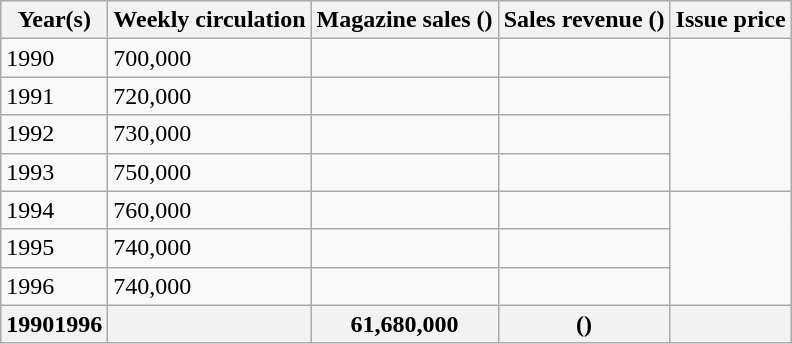<table class="wikitable sortable">
<tr>
<th>Year(s)</th>
<th>Weekly circulation</th>
<th>Magazine sales ()</th>
<th>Sales revenue ()</th>
<th>Issue price</th>
</tr>
<tr>
<td>1990</td>
<td>700,000</td>
<td></td>
<td></td>
<td rowspan="4"></td>
</tr>
<tr>
<td>1991</td>
<td>720,000</td>
<td></td>
<td></td>
</tr>
<tr>
<td>1992</td>
<td>730,000</td>
<td></td>
<td></td>
</tr>
<tr>
<td>1993</td>
<td>750,000</td>
<td></td>
<td></td>
</tr>
<tr>
<td>1994</td>
<td>760,000</td>
<td></td>
<td></td>
<td rowspan="3"></td>
</tr>
<tr>
<td>1995</td>
<td>740,000</td>
<td></td>
<td></td>
</tr>
<tr>
<td>1996</td>
<td>740,000</td>
<td></td>
<td></td>
</tr>
<tr>
<th>19901996</th>
<th></th>
<th>61,680,000</th>
<th> ()</th>
<th></th>
</tr>
</table>
